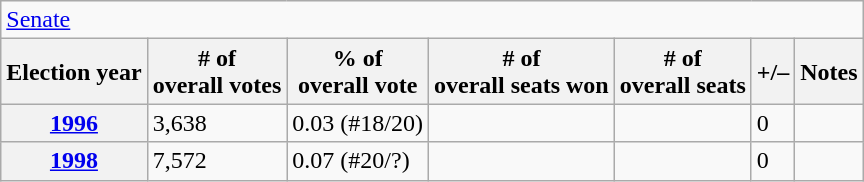<table class=wikitable>
<tr>
<td colspan=7><a href='#'>Senate</a></td>
</tr>
<tr>
<th>Election year</th>
<th># of<br>overall votes</th>
<th>% of<br>overall vote</th>
<th># of<br>overall seats won</th>
<th># of<br>overall seats</th>
<th>+/–</th>
<th>Notes</th>
</tr>
<tr>
<th><a href='#'>1996</a></th>
<td>3,638</td>
<td>0.03 (#18/20)</td>
<td></td>
<td></td>
<td> 0</td>
<td></td>
</tr>
<tr>
<th><a href='#'>1998</a></th>
<td>7,572</td>
<td>0.07 (#20/?)</td>
<td></td>
<td></td>
<td> 0</td>
<td></td>
</tr>
</table>
